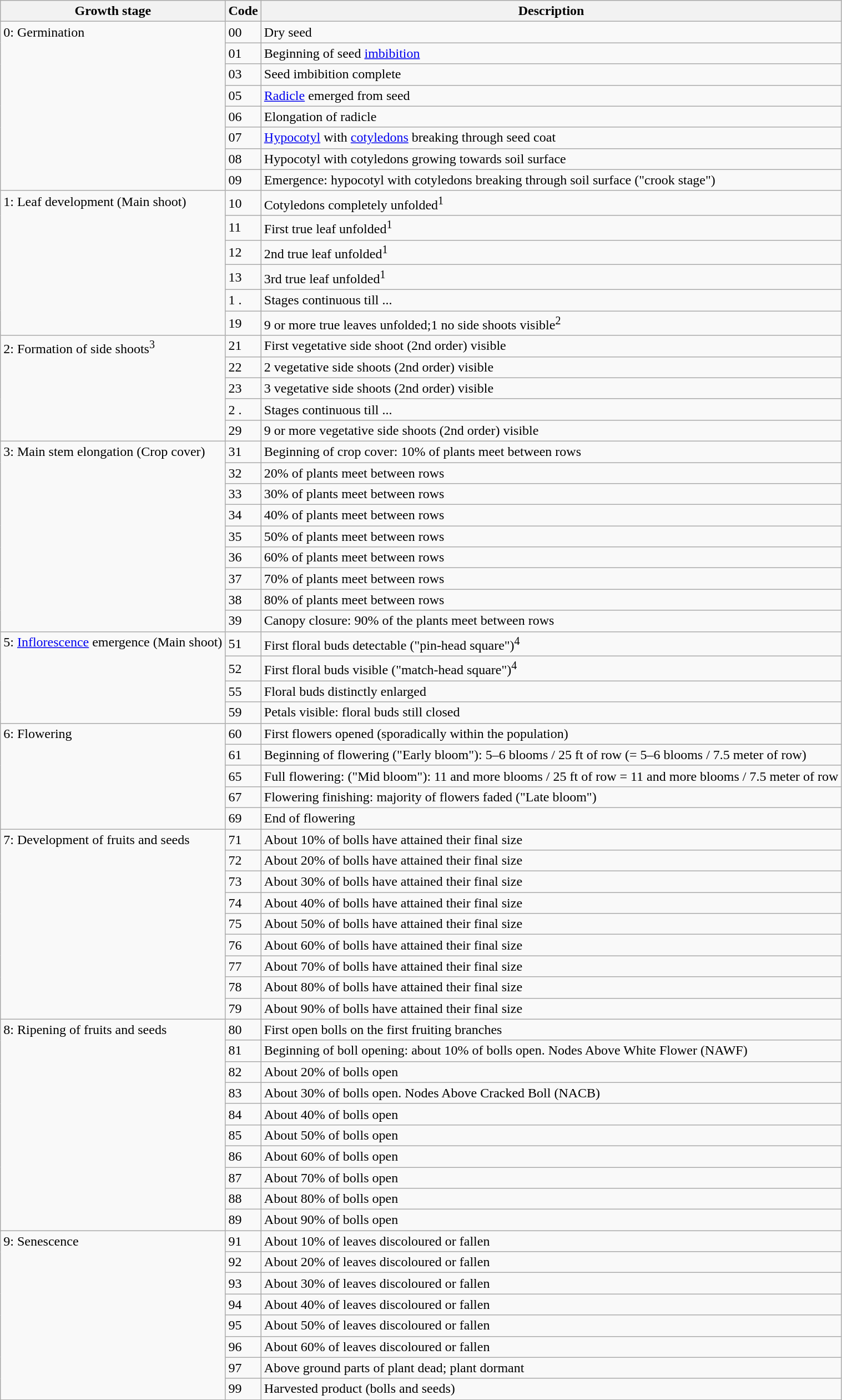<table class="wikitable" style="clear">
<tr>
<th>Growth stage</th>
<th>Code</th>
<th>Description</th>
</tr>
<tr>
<td rowspan="8" style="vertical-align:top">0: Germination</td>
<td>00</td>
<td>Dry seed</td>
</tr>
<tr>
<td>01</td>
<td>Beginning of seed <a href='#'>imbibition</a></td>
</tr>
<tr>
<td>03</td>
<td>Seed imbibition complete</td>
</tr>
<tr>
<td>05</td>
<td><a href='#'>Radicle</a> emerged from seed</td>
</tr>
<tr>
<td>06</td>
<td>Elongation of radicle</td>
</tr>
<tr>
<td>07</td>
<td><a href='#'>Hypocotyl</a> with <a href='#'>cotyledons</a> breaking through seed coat</td>
</tr>
<tr>
<td>08</td>
<td>Hypocotyl with cotyledons growing towards soil surface</td>
</tr>
<tr>
<td>09</td>
<td>Emergence: hypocotyl with cotyledons breaking through soil surface ("crook stage")</td>
</tr>
<tr>
<td rowspan="6" style="vertical-align:top">1: Leaf development (Main shoot)</td>
<td>10</td>
<td>Cotyledons completely unfolded<sup>1</sup></td>
</tr>
<tr>
<td>11</td>
<td>First true leaf unfolded<sup>1</sup></td>
</tr>
<tr>
<td>12</td>
<td>2nd true leaf unfolded<sup>1</sup></td>
</tr>
<tr>
<td>13</td>
<td>3rd true leaf unfolded<sup>1</sup></td>
</tr>
<tr>
<td>1 .</td>
<td>Stages continuous till ...</td>
</tr>
<tr>
<td>19</td>
<td>9 or more true leaves unfolded;1 no side shoots visible<sup>2</sup></td>
</tr>
<tr>
<td rowspan="5" style="vertical-align:top">2: Formation of side shoots<sup>3</sup></td>
<td>21</td>
<td>First vegetative side shoot (2nd order) visible</td>
</tr>
<tr>
<td>22</td>
<td>2 vegetative side shoots (2nd order) visible</td>
</tr>
<tr>
<td>23</td>
<td>3 vegetative side shoots (2nd order) visible</td>
</tr>
<tr>
<td>2 .</td>
<td>Stages continuous till ...</td>
</tr>
<tr>
<td>29</td>
<td>9 or more vegetative side shoots (2nd order) visible</td>
</tr>
<tr>
<td rowspan="9" style="vertical-align:top">3: Main stem elongation (Crop cover)</td>
<td>31</td>
<td>Beginning of crop cover: 10% of plants meet between rows</td>
</tr>
<tr>
<td>32</td>
<td>20% of plants meet between rows</td>
</tr>
<tr>
<td>33</td>
<td>30% of plants meet between rows</td>
</tr>
<tr>
<td>34</td>
<td>40% of plants meet between rows</td>
</tr>
<tr>
<td>35</td>
<td>50% of plants meet between rows</td>
</tr>
<tr>
<td>36</td>
<td>60% of plants meet between rows</td>
</tr>
<tr>
<td>37</td>
<td>70% of plants meet between rows</td>
</tr>
<tr>
<td>38</td>
<td>80% of plants meet between rows</td>
</tr>
<tr>
<td>39</td>
<td>Canopy closure: 90% of the plants meet between rows</td>
</tr>
<tr>
<td rowspan="4" style="vertical-align:top">5: <a href='#'>Inflorescence</a> emergence (Main shoot)</td>
<td>51</td>
<td>First floral buds detectable ("pin-head square")<sup>4</sup></td>
</tr>
<tr>
<td>52</td>
<td>First floral buds visible ("match-head square")<sup>4</sup></td>
</tr>
<tr>
<td>55</td>
<td>Floral buds distinctly enlarged</td>
</tr>
<tr>
<td>59</td>
<td>Petals visible: floral buds still closed</td>
</tr>
<tr>
<td rowspan="5" style="vertical-align:top">6: Flowering</td>
<td>60</td>
<td>First flowers opened (sporadically within the population)</td>
</tr>
<tr>
<td>61</td>
<td>Beginning of flowering ("Early bloom"): 5–6 blooms / 25 ft of row (= 5–6 blooms / 7.5 meter of row)</td>
</tr>
<tr>
<td>65</td>
<td>Full flowering: ("Mid bloom"): 11 and more blooms / 25 ft of row = 11 and more blooms / 7.5 meter of row</td>
</tr>
<tr>
<td>67</td>
<td>Flowering finishing: majority of flowers faded ("Late bloom")</td>
</tr>
<tr>
<td>69</td>
<td>End of flowering</td>
</tr>
<tr>
<td rowspan="9" style="vertical-align:top">7: Development of fruits and seeds</td>
<td>71</td>
<td>About 10% of bolls have attained their final size</td>
</tr>
<tr>
<td>72</td>
<td>About 20% of bolls have attained their final size</td>
</tr>
<tr>
<td>73</td>
<td>About 30% of bolls have attained their final size</td>
</tr>
<tr>
<td>74</td>
<td>About 40% of bolls have attained their final size</td>
</tr>
<tr>
<td>75</td>
<td>About 50% of bolls have attained their final size</td>
</tr>
<tr>
<td>76</td>
<td>About 60% of bolls have attained their final size</td>
</tr>
<tr>
<td>77</td>
<td>About 70% of bolls have attained their final size</td>
</tr>
<tr>
<td>78</td>
<td>About 80% of bolls have attained their final size</td>
</tr>
<tr>
<td>79</td>
<td>About 90% of bolls have attained their final size</td>
</tr>
<tr>
<td rowspan="10" style="vertical-align:top">8: Ripening of fruits and seeds</td>
<td>80</td>
<td>First open bolls on the first fruiting branches</td>
</tr>
<tr>
<td>81</td>
<td>Beginning of boll opening: about 10% of bolls open. Nodes Above White Flower (NAWF)</td>
</tr>
<tr>
<td>82</td>
<td>About 20% of bolls open</td>
</tr>
<tr>
<td>83</td>
<td>About 30% of bolls open. Nodes Above Cracked Boll (NACB)</td>
</tr>
<tr>
<td>84</td>
<td>About 40% of bolls open</td>
</tr>
<tr>
<td>85</td>
<td>About 50% of bolls open</td>
</tr>
<tr>
<td>86</td>
<td>About 60% of bolls open</td>
</tr>
<tr>
<td>87</td>
<td>About 70% of bolls open</td>
</tr>
<tr>
<td>88</td>
<td>About 80% of bolls open</td>
</tr>
<tr>
<td>89</td>
<td>About 90% of bolls open</td>
</tr>
<tr>
<td rowspan="8" style="vertical-align:top">9: Senescence</td>
<td>91</td>
<td>About 10% of leaves discoloured or fallen</td>
</tr>
<tr>
<td>92</td>
<td>About 20% of leaves discoloured or fallen</td>
</tr>
<tr>
<td>93</td>
<td>About 30% of leaves discoloured or fallen</td>
</tr>
<tr>
<td>94</td>
<td>About 40% of leaves discoloured or fallen</td>
</tr>
<tr>
<td>95</td>
<td>About 50% of leaves discoloured or fallen</td>
</tr>
<tr>
<td>96</td>
<td>About 60% of leaves discoloured or fallen</td>
</tr>
<tr>
<td>97</td>
<td>Above ground parts of plant dead; plant dormant</td>
</tr>
<tr>
<td>99</td>
<td>Harvested product (bolls and seeds)</td>
</tr>
<tr>
</tr>
</table>
